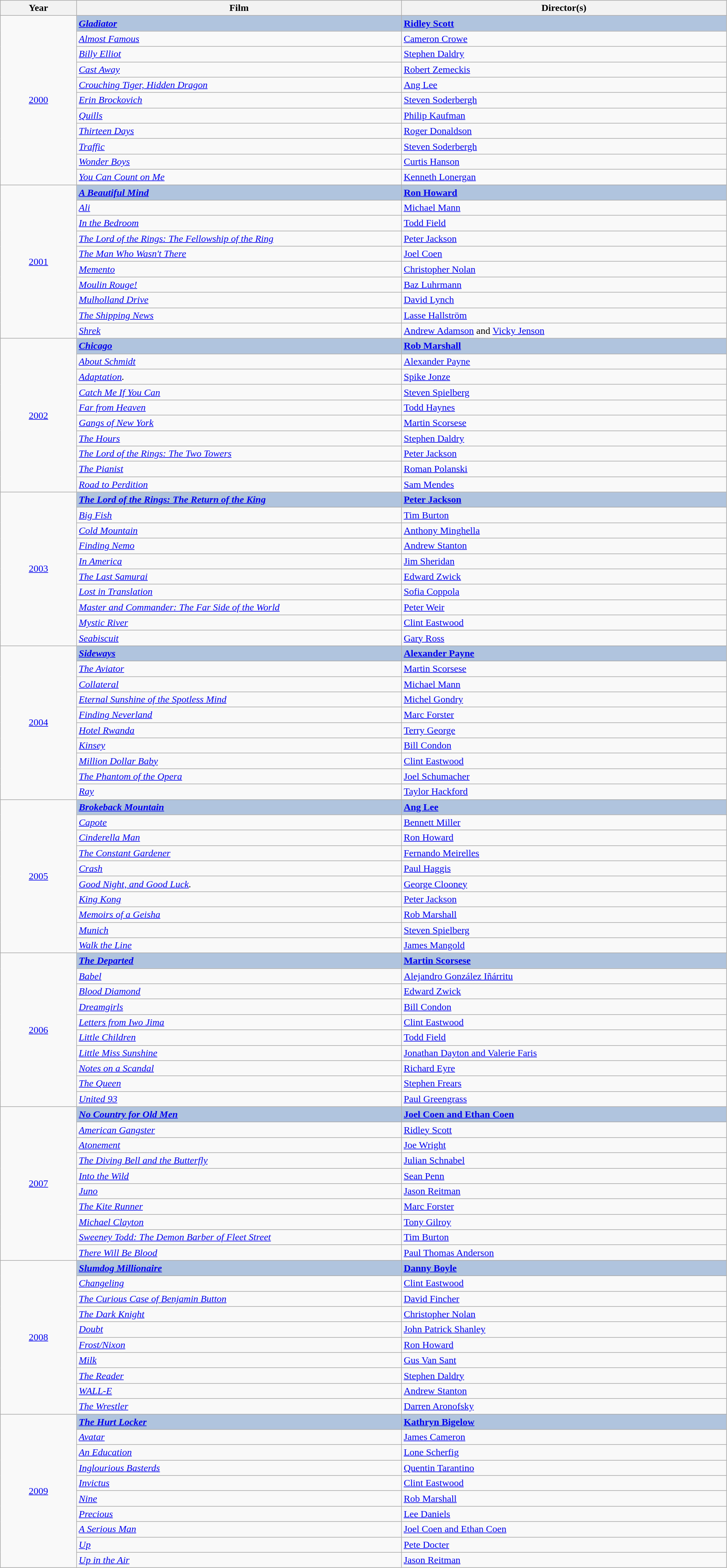<table class="wikitable sortable plainrowheaders" width="95%" cellpadding="5">
<tr>
<th width="100"><strong>Year</strong></th>
<th width="450"><strong>Film</strong></th>
<th width="450"><strong>Director(s)</strong></th>
</tr>
<tr>
<td rowspan="11" style="text-align:center;"><a href='#'>2000</a></td>
<td style="background:#B0C4DE;"><strong><em><a href='#'>Gladiator</a></em></strong></td>
<td style="background:#B0C4DE;"><strong><a href='#'>Ridley Scott</a></strong></td>
</tr>
<tr>
<td><em><a href='#'>Almost Famous</a></em></td>
<td><a href='#'>Cameron Crowe</a></td>
</tr>
<tr>
<td><em><a href='#'>Billy Elliot</a></em></td>
<td><a href='#'>Stephen Daldry</a></td>
</tr>
<tr>
<td><em><a href='#'>Cast Away</a></em></td>
<td><a href='#'>Robert Zemeckis</a></td>
</tr>
<tr>
<td><em><a href='#'>Crouching Tiger, Hidden Dragon</a></em></td>
<td><a href='#'>Ang Lee</a></td>
</tr>
<tr>
<td><em><a href='#'>Erin Brockovich</a></em></td>
<td><a href='#'>Steven Soderbergh</a></td>
</tr>
<tr>
<td><em><a href='#'>Quills</a></em></td>
<td><a href='#'>Philip Kaufman</a></td>
</tr>
<tr>
<td><em><a href='#'>Thirteen Days</a></em></td>
<td><a href='#'>Roger Donaldson</a></td>
</tr>
<tr>
<td><em><a href='#'>Traffic</a></em></td>
<td><a href='#'>Steven Soderbergh</a></td>
</tr>
<tr>
<td><em><a href='#'>Wonder Boys</a></em></td>
<td><a href='#'>Curtis Hanson</a></td>
</tr>
<tr>
<td><em><a href='#'>You Can Count on Me</a></em></td>
<td><a href='#'>Kenneth Lonergan</a></td>
</tr>
<tr>
<td rowspan="10" style="text-align:center;"><a href='#'>2001</a></td>
<td style="background:#B0C4DE;"><strong><em><a href='#'>A Beautiful Mind</a></em></strong></td>
<td style="background:#B0C4DE;"><strong><a href='#'>Ron Howard</a></strong></td>
</tr>
<tr>
<td><em><a href='#'>Ali</a></em></td>
<td><a href='#'>Michael Mann</a></td>
</tr>
<tr>
<td><em><a href='#'>In the Bedroom</a></em></td>
<td><a href='#'>Todd Field</a></td>
</tr>
<tr>
<td><em><a href='#'>The Lord of the Rings: The Fellowship of the Ring</a></em></td>
<td><a href='#'>Peter Jackson</a></td>
</tr>
<tr>
<td><em><a href='#'>The Man Who Wasn't There</a></em></td>
<td><a href='#'>Joel Coen</a></td>
</tr>
<tr>
<td><em><a href='#'>Memento</a></em></td>
<td><a href='#'>Christopher Nolan</a></td>
</tr>
<tr>
<td><em><a href='#'>Moulin Rouge!</a></em></td>
<td><a href='#'>Baz Luhrmann</a></td>
</tr>
<tr>
<td><em><a href='#'>Mulholland Drive</a></em></td>
<td><a href='#'>David Lynch</a></td>
</tr>
<tr>
<td><em><a href='#'>The Shipping News</a></em></td>
<td><a href='#'>Lasse Hallström</a></td>
</tr>
<tr>
<td><em><a href='#'>Shrek</a></em></td>
<td><a href='#'>Andrew Adamson</a> and <a href='#'>Vicky Jenson</a></td>
</tr>
<tr>
<td rowspan="10" style="text-align:center;"><a href='#'>2002</a></td>
<td style="background:#B0C4DE;"><strong><em><a href='#'>Chicago</a></em></strong></td>
<td style="background:#B0C4DE;"><strong><a href='#'>Rob Marshall</a></strong></td>
</tr>
<tr>
<td><em><a href='#'>About Schmidt</a></em></td>
<td><a href='#'>Alexander Payne</a></td>
</tr>
<tr>
<td><em><a href='#'>Adaptation</a>.</em></td>
<td><a href='#'>Spike Jonze</a></td>
</tr>
<tr>
<td><em><a href='#'>Catch Me If You Can</a></em></td>
<td><a href='#'>Steven Spielberg</a></td>
</tr>
<tr>
<td><em><a href='#'>Far from Heaven</a></em></td>
<td><a href='#'>Todd Haynes</a></td>
</tr>
<tr>
<td><em><a href='#'>Gangs of New York</a></em></td>
<td><a href='#'>Martin Scorsese</a></td>
</tr>
<tr>
<td><em><a href='#'>The Hours</a></em></td>
<td><a href='#'>Stephen Daldry</a></td>
</tr>
<tr>
<td><em><a href='#'>The Lord of the Rings: The Two Towers</a></em></td>
<td><a href='#'>Peter Jackson</a></td>
</tr>
<tr>
<td><em><a href='#'>The Pianist</a></em></td>
<td><a href='#'>Roman Polanski</a></td>
</tr>
<tr>
<td><em><a href='#'>Road to Perdition</a></em></td>
<td><a href='#'>Sam Mendes</a></td>
</tr>
<tr>
<td rowspan="10" style="text-align:center;"><a href='#'>2003</a></td>
<td style="background:#B0C4DE;"><strong><em><a href='#'>The Lord of the Rings: The Return of the King</a></em></strong></td>
<td style="background:#B0C4DE;"><strong><a href='#'>Peter Jackson</a></strong></td>
</tr>
<tr>
<td><em><a href='#'>Big Fish</a></em></td>
<td><a href='#'>Tim Burton</a></td>
</tr>
<tr>
<td><em><a href='#'>Cold Mountain</a></em></td>
<td><a href='#'>Anthony Minghella</a></td>
</tr>
<tr>
<td><em><a href='#'>Finding Nemo</a></em></td>
<td><a href='#'>Andrew Stanton</a></td>
</tr>
<tr>
<td><em><a href='#'>In America</a></em></td>
<td><a href='#'>Jim Sheridan</a></td>
</tr>
<tr>
<td><em><a href='#'>The Last Samurai</a></em></td>
<td><a href='#'>Edward Zwick</a></td>
</tr>
<tr>
<td><em><a href='#'>Lost in Translation</a></em></td>
<td><a href='#'>Sofia Coppola</a></td>
</tr>
<tr>
<td><em><a href='#'>Master and Commander: The Far Side of the World</a></em></td>
<td><a href='#'>Peter Weir</a></td>
</tr>
<tr>
<td><em><a href='#'>Mystic River</a></em></td>
<td><a href='#'>Clint Eastwood</a></td>
</tr>
<tr>
<td><em><a href='#'>Seabiscuit</a></em></td>
<td><a href='#'>Gary Ross</a></td>
</tr>
<tr>
<td rowspan="10" style="text-align:center;"><a href='#'>2004</a></td>
<td style="background:#B0C4DE;"><strong><em><a href='#'>Sideways</a></em></strong></td>
<td style="background:#B0C4DE;"><strong><a href='#'>Alexander Payne</a></strong></td>
</tr>
<tr>
<td><em><a href='#'>The Aviator</a></em></td>
<td><a href='#'>Martin Scorsese</a></td>
</tr>
<tr>
<td><em><a href='#'>Collateral</a></em></td>
<td><a href='#'>Michael Mann</a></td>
</tr>
<tr>
<td><em><a href='#'>Eternal Sunshine of the Spotless Mind</a></em></td>
<td><a href='#'>Michel Gondry</a></td>
</tr>
<tr>
<td><em><a href='#'>Finding Neverland</a></em></td>
<td><a href='#'>Marc Forster</a></td>
</tr>
<tr>
<td><em><a href='#'>Hotel Rwanda</a></em></td>
<td><a href='#'>Terry George</a></td>
</tr>
<tr>
<td><em><a href='#'>Kinsey</a></em></td>
<td><a href='#'>Bill Condon</a></td>
</tr>
<tr>
<td><em><a href='#'>Million Dollar Baby</a></em></td>
<td><a href='#'>Clint Eastwood</a></td>
</tr>
<tr>
<td><em><a href='#'>The Phantom of the Opera</a></em></td>
<td><a href='#'>Joel Schumacher</a></td>
</tr>
<tr>
<td><em><a href='#'>Ray</a></em></td>
<td><a href='#'>Taylor Hackford</a></td>
</tr>
<tr>
<td rowspan="10" style="text-align:center;"><a href='#'>2005</a></td>
<td style="background:#B0C4DE;"><strong><em><a href='#'>Brokeback Mountain</a></em></strong></td>
<td style="background:#B0C4DE;"><strong><a href='#'>Ang Lee</a></strong></td>
</tr>
<tr>
<td><em><a href='#'>Capote</a></em></td>
<td><a href='#'>Bennett Miller</a></td>
</tr>
<tr>
<td><em><a href='#'>Cinderella Man</a></em></td>
<td><a href='#'>Ron Howard</a></td>
</tr>
<tr>
<td><em><a href='#'>The Constant Gardener</a></em></td>
<td><a href='#'>Fernando Meirelles</a></td>
</tr>
<tr>
<td><em><a href='#'>Crash</a></em></td>
<td><a href='#'>Paul Haggis</a></td>
</tr>
<tr>
<td><em><a href='#'>Good Night, and Good Luck</a>.</em></td>
<td><a href='#'>George Clooney</a></td>
</tr>
<tr>
<td><em><a href='#'>King Kong</a></em></td>
<td><a href='#'>Peter Jackson</a></td>
</tr>
<tr>
<td><em><a href='#'>Memoirs of a Geisha</a></em></td>
<td><a href='#'>Rob Marshall</a></td>
</tr>
<tr>
<td><em><a href='#'>Munich</a></em></td>
<td><a href='#'>Steven Spielberg</a></td>
</tr>
<tr>
<td><em><a href='#'>Walk the Line</a></em></td>
<td><a href='#'>James Mangold</a></td>
</tr>
<tr>
<td rowspan="10" style="text-align:center;"><a href='#'>2006</a></td>
<td style="background:#B0C4DE;"><strong><em><a href='#'>The Departed</a></em></strong></td>
<td style="background:#B0C4DE;"><strong><a href='#'>Martin Scorsese</a></strong></td>
</tr>
<tr>
<td><em><a href='#'>Babel</a></em></td>
<td><a href='#'>Alejandro González Iñárritu</a></td>
</tr>
<tr>
<td><em><a href='#'>Blood Diamond</a></em></td>
<td><a href='#'>Edward Zwick</a></td>
</tr>
<tr>
<td><em><a href='#'>Dreamgirls</a></em></td>
<td><a href='#'>Bill Condon</a></td>
</tr>
<tr>
<td><em><a href='#'>Letters from Iwo Jima</a></em></td>
<td><a href='#'>Clint Eastwood</a></td>
</tr>
<tr>
<td><em><a href='#'>Little Children</a></em></td>
<td><a href='#'>Todd Field</a></td>
</tr>
<tr>
<td><em><a href='#'>Little Miss Sunshine</a></em></td>
<td><a href='#'>Jonathan Dayton and Valerie Faris</a></td>
</tr>
<tr>
<td><em><a href='#'>Notes on a Scandal</a></em></td>
<td><a href='#'>Richard Eyre</a></td>
</tr>
<tr>
<td><em><a href='#'>The Queen</a></em></td>
<td><a href='#'>Stephen Frears</a></td>
</tr>
<tr>
<td><em><a href='#'>United 93</a></em></td>
<td><a href='#'>Paul Greengrass</a></td>
</tr>
<tr>
<td rowspan="10" style="text-align:center;"><a href='#'>2007</a></td>
<td style="background:#B0C4DE;"><strong><em><a href='#'>No Country for Old Men</a></em></strong></td>
<td style="background:#B0C4DE;"><strong><a href='#'>Joel Coen and Ethan Coen</a></strong></td>
</tr>
<tr>
<td><em><a href='#'>American Gangster</a></em></td>
<td><a href='#'>Ridley Scott</a></td>
</tr>
<tr>
<td><em><a href='#'>Atonement</a></em></td>
<td><a href='#'>Joe Wright</a></td>
</tr>
<tr>
<td><em><a href='#'>The Diving Bell and the Butterfly</a></em></td>
<td><a href='#'>Julian Schnabel</a></td>
</tr>
<tr>
<td><em><a href='#'>Into the Wild</a></em></td>
<td><a href='#'>Sean Penn</a></td>
</tr>
<tr>
<td><em><a href='#'>Juno</a></em></td>
<td><a href='#'>Jason Reitman</a></td>
</tr>
<tr>
<td><em><a href='#'>The Kite Runner</a></em></td>
<td><a href='#'>Marc Forster</a></td>
</tr>
<tr>
<td><em><a href='#'>Michael Clayton</a></em></td>
<td><a href='#'>Tony Gilroy</a></td>
</tr>
<tr>
<td><em><a href='#'>Sweeney Todd: The Demon Barber of Fleet Street</a></em></td>
<td><a href='#'>Tim Burton</a></td>
</tr>
<tr>
<td><em><a href='#'>There Will Be Blood</a></em></td>
<td><a href='#'>Paul Thomas Anderson</a></td>
</tr>
<tr>
<td rowspan="10" style="text-align:center;"><a href='#'>2008</a></td>
<td style="background:#B0C4DE;"><strong><em><a href='#'>Slumdog Millionaire</a></em></strong></td>
<td style="background:#B0C4DE;"><strong><a href='#'>Danny Boyle</a></strong></td>
</tr>
<tr>
<td><em><a href='#'>Changeling</a></em></td>
<td><a href='#'>Clint Eastwood</a></td>
</tr>
<tr>
<td><em><a href='#'>The Curious Case of Benjamin Button</a></em></td>
<td><a href='#'>David Fincher</a></td>
</tr>
<tr>
<td><em><a href='#'>The Dark Knight</a></em></td>
<td><a href='#'>Christopher Nolan</a></td>
</tr>
<tr>
<td><em><a href='#'>Doubt</a></em></td>
<td><a href='#'>John Patrick Shanley</a></td>
</tr>
<tr>
<td><em><a href='#'>Frost/Nixon</a></em></td>
<td><a href='#'>Ron Howard</a></td>
</tr>
<tr>
<td><em><a href='#'>Milk</a></em></td>
<td><a href='#'>Gus Van Sant</a></td>
</tr>
<tr>
<td><em><a href='#'>The Reader</a></em></td>
<td><a href='#'>Stephen Daldry</a></td>
</tr>
<tr>
<td><em><a href='#'>WALL-E</a></em></td>
<td><a href='#'>Andrew Stanton</a></td>
</tr>
<tr>
<td><em><a href='#'>The Wrestler</a></em></td>
<td><a href='#'>Darren Aronofsky</a></td>
</tr>
<tr>
<td rowspan="10" style="text-align:center;"><a href='#'>2009</a></td>
<td style="background:#B0C4DE;"><strong><em><a href='#'>The Hurt Locker</a></em></strong></td>
<td style="background:#B0C4DE;"><strong><a href='#'>Kathryn Bigelow</a></strong></td>
</tr>
<tr>
<td><em><a href='#'>Avatar</a></em></td>
<td><a href='#'>James Cameron</a></td>
</tr>
<tr>
<td><em><a href='#'>An Education</a></em></td>
<td><a href='#'>Lone Scherfig</a></td>
</tr>
<tr>
<td><em><a href='#'>Inglourious Basterds</a></em></td>
<td><a href='#'>Quentin Tarantino</a></td>
</tr>
<tr>
<td><em><a href='#'>Invictus</a></em></td>
<td><a href='#'>Clint Eastwood</a></td>
</tr>
<tr>
<td><em><a href='#'>Nine</a></em></td>
<td><a href='#'>Rob Marshall</a></td>
</tr>
<tr>
<td><em><a href='#'>Precious</a></em></td>
<td><a href='#'>Lee Daniels</a></td>
</tr>
<tr>
<td><em><a href='#'>A Serious Man</a></em></td>
<td><a href='#'>Joel Coen and Ethan Coen</a></td>
</tr>
<tr>
<td><em><a href='#'>Up</a></em></td>
<td><a href='#'>Pete Docter</a></td>
</tr>
<tr>
<td><em><a href='#'>Up in the Air</a></em></td>
<td><a href='#'>Jason Reitman</a></td>
</tr>
</table>
